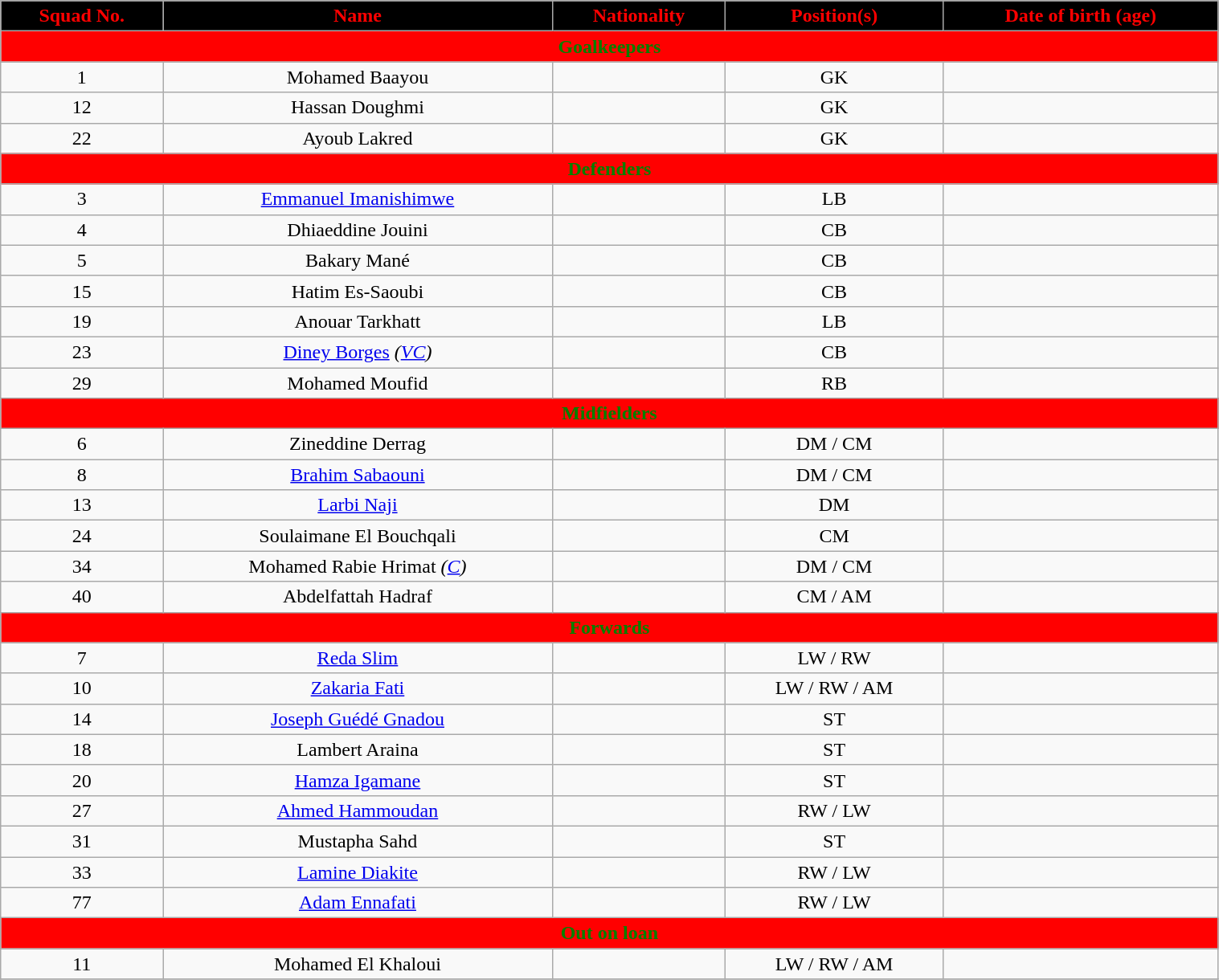<table class="wikitable" style="text-align:center;width:80%">
<tr>
<th style="background:#000000; color:red; text-align:center;">Squad No.</th>
<th style="background:#000000; color:red; text-align:center;">Name</th>
<th style="background:#000000; color:red; text-align:center;">Nationality</th>
<th style="background:#000000; color:red; text-align:center;">Position(s)</th>
<th style="background:#000000; color:red; text-align:center;">Date of birth (age)</th>
</tr>
<tr>
<th colspan="5" style="background:red; color:green;  text-align:center;">Goalkeepers</th>
</tr>
<tr>
<td>1</td>
<td>Mohamed Baayou</td>
<td></td>
<td>GK</td>
<td></td>
</tr>
<tr>
<td>12</td>
<td>Hassan Doughmi</td>
<td></td>
<td>GK</td>
<td></td>
</tr>
<tr>
<td>22</td>
<td>Ayoub Lakred</td>
<td></td>
<td>GK</td>
<td></td>
</tr>
<tr>
<th colspan="5" style="background:red; color:green;  text-align:center;">Defenders</th>
</tr>
<tr>
<td>3</td>
<td><a href='#'>Emmanuel Imanishimwe</a></td>
<td></td>
<td>LB</td>
<td></td>
</tr>
<tr>
<td>4</td>
<td>Dhiaeddine Jouini</td>
<td></td>
<td>CB</td>
<td></td>
</tr>
<tr>
<td>5</td>
<td>Bakary Mané</td>
<td></td>
<td>CB</td>
<td></td>
</tr>
<tr>
<td>15</td>
<td>Hatim Es-Saoubi</td>
<td></td>
<td>CB</td>
<td></td>
</tr>
<tr>
<td>19</td>
<td>Anouar Tarkhatt</td>
<td></td>
<td>LB</td>
<td></td>
</tr>
<tr>
<td>23</td>
<td><a href='#'>Diney Borges</a> <em>(<a href='#'>VC</a>)</em></td>
<td></td>
<td>CB</td>
<td></td>
</tr>
<tr>
<td>29</td>
<td>Mohamed Moufid</td>
<td></td>
<td>RB</td>
<td></td>
</tr>
<tr>
<th colspan="5" style="background:red; color:green;  text-align:center;">Midfielders</th>
</tr>
<tr>
<td>6</td>
<td>Zineddine Derrag</td>
<td></td>
<td>DM / CM</td>
<td></td>
</tr>
<tr>
<td>8</td>
<td><a href='#'>Brahim Sabaouni</a></td>
<td></td>
<td>DM / CM</td>
<td></td>
</tr>
<tr>
<td>13</td>
<td><a href='#'>Larbi Naji</a></td>
<td></td>
<td>DM</td>
<td></td>
</tr>
<tr>
<td>24</td>
<td>Soulaimane El Bouchqali</td>
<td></td>
<td>CM</td>
<td></td>
</tr>
<tr>
<td>34</td>
<td>Mohamed Rabie Hrimat <em>(<a href='#'>C</a>)</em></td>
<td></td>
<td>DM / CM</td>
<td></td>
</tr>
<tr>
<td>40</td>
<td>Abdelfattah Hadraf</td>
<td></td>
<td>CM / AM</td>
<td></td>
</tr>
<tr>
<th colspan="5" style="background:red; color:green;  text-align:center;">Forwards</th>
</tr>
<tr>
<td>7</td>
<td><a href='#'>Reda Slim</a></td>
<td></td>
<td>LW / RW</td>
<td></td>
</tr>
<tr>
<td>10</td>
<td><a href='#'>Zakaria Fati</a></td>
<td></td>
<td>LW / RW / AM</td>
<td></td>
</tr>
<tr>
<td>14</td>
<td><a href='#'>Joseph Guédé Gnadou</a></td>
<td></td>
<td>ST</td>
<td></td>
</tr>
<tr>
<td>18</td>
<td>Lambert Araina</td>
<td></td>
<td>ST</td>
<td></td>
</tr>
<tr>
<td>20</td>
<td><a href='#'>Hamza Igamane</a></td>
<td></td>
<td>ST</td>
<td></td>
</tr>
<tr>
<td>27</td>
<td><a href='#'>Ahmed Hammoudan</a></td>
<td></td>
<td>RW / LW</td>
<td></td>
</tr>
<tr>
<td>31</td>
<td>Mustapha Sahd</td>
<td></td>
<td>ST</td>
<td></td>
</tr>
<tr>
<td>33</td>
<td><a href='#'>Lamine Diakite</a></td>
<td></td>
<td>RW / LW</td>
<td></td>
</tr>
<tr>
<td>77</td>
<td><a href='#'>Adam Ennafati</a></td>
<td></td>
<td>RW / LW</td>
<td></td>
</tr>
<tr>
<th colspan="5" style="background:red; color:green;  text-align:center;">Out on loan</th>
</tr>
<tr>
<td>11</td>
<td>Mohamed El Khaloui</td>
<td></td>
<td>LW / RW / AM</td>
<td></td>
</tr>
<tr>
</tr>
</table>
